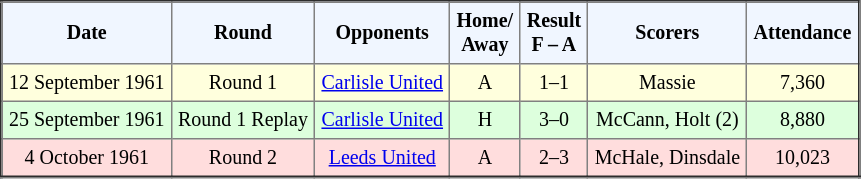<table border="2" cellpadding="4" style="border-collapse:collapse; text-align:center; font-size:smaller;">
<tr style="background:#f0f6ff;">
<th><strong>Date</strong></th>
<th><strong>Round</strong></th>
<th><strong>Opponents</strong></th>
<th><strong>Home/<br>Away</strong></th>
<th><strong>Result<br>F – A</strong></th>
<th><strong>Scorers</strong></th>
<th><strong>Attendance</strong></th>
</tr>
<tr style="background:#ffd;">
<td>12 September 1961</td>
<td>Round 1</td>
<td><a href='#'>Carlisle United</a></td>
<td>A</td>
<td>1–1</td>
<td>Massie</td>
<td>7,360</td>
</tr>
<tr style="background:#dfd;">
<td>25 September 1961</td>
<td>Round 1 Replay</td>
<td><a href='#'>Carlisle United</a></td>
<td>H</td>
<td>3–0</td>
<td>McCann, Holt (2)</td>
<td>8,880</td>
</tr>
<tr style="background:#fdd;">
<td>4 October 1961</td>
<td>Round 2</td>
<td><a href='#'>Leeds United</a></td>
<td>A</td>
<td>2–3</td>
<td>McHale, Dinsdale</td>
<td>10,023</td>
</tr>
</table>
